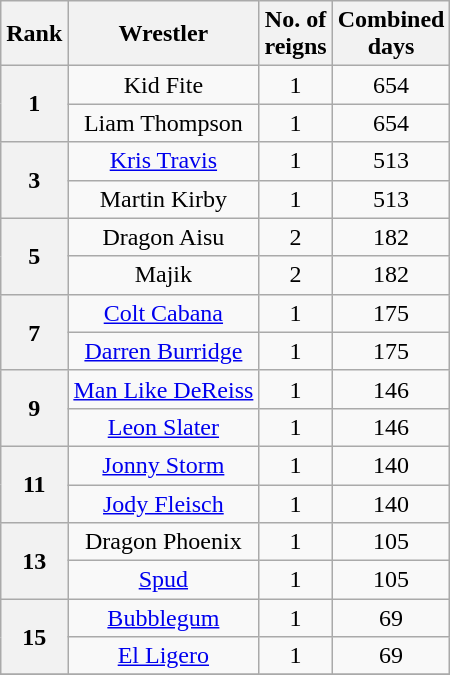<table class="wikitable sortable" style="text-align:center">
<tr>
<th>Rank</th>
<th>Wrestler</th>
<th>No. of<br>reigns</th>
<th data-sort-type="number">Combined<br>days</th>
</tr>
<tr>
<th rowspan=2>1</th>
<td>Kid Fite</td>
<td>1</td>
<td>654</td>
</tr>
<tr>
<td>Liam Thompson</td>
<td>1</td>
<td>654</td>
</tr>
<tr>
<th rowspan=2>3</th>
<td><a href='#'>Kris Travis</a></td>
<td>1</td>
<td>513</td>
</tr>
<tr>
<td>Martin Kirby</td>
<td>1</td>
<td>513</td>
</tr>
<tr>
<th rowspan=2>5</th>
<td>Dragon Aisu</td>
<td>2</td>
<td>182</td>
</tr>
<tr>
<td>Majik</td>
<td>2</td>
<td>182</td>
</tr>
<tr>
<th rowspan=2>7</th>
<td><a href='#'>Colt Cabana</a></td>
<td>1</td>
<td>175</td>
</tr>
<tr>
<td><a href='#'>Darren Burridge</a></td>
<td>1</td>
<td>175</td>
</tr>
<tr>
<th rowspan=2>9</th>
<td><a href='#'>Man Like DeReiss</a></td>
<td>1</td>
<td>146</td>
</tr>
<tr>
<td><a href='#'>Leon Slater</a></td>
<td>1</td>
<td>146</td>
</tr>
<tr>
<th rowspan=2>11</th>
<td><a href='#'>Jonny Storm</a></td>
<td>1</td>
<td>140</td>
</tr>
<tr>
<td><a href='#'>Jody Fleisch</a></td>
<td>1</td>
<td>140</td>
</tr>
<tr>
<th rowspan=2>13</th>
<td>Dragon Phoenix</td>
<td>1</td>
<td>105</td>
</tr>
<tr>
<td><a href='#'>Spud</a></td>
<td>1</td>
<td>105</td>
</tr>
<tr>
<th rowspan=2>15</th>
<td><a href='#'>Bubblegum</a></td>
<td>1</td>
<td>69</td>
</tr>
<tr>
<td><a href='#'>El Ligero</a></td>
<td>1</td>
<td>69</td>
</tr>
<tr>
</tr>
</table>
